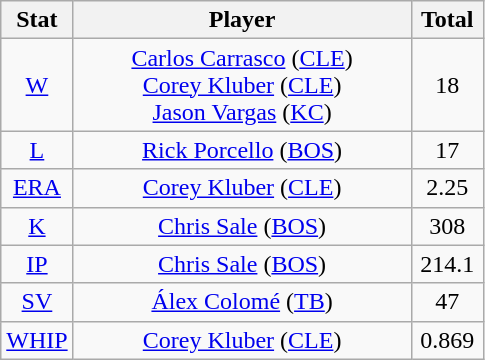<table class="wikitable" style="text-align:center;">
<tr>
<th style="width:15%;">Stat</th>
<th>Player</th>
<th style="width:15%;">Total</th>
</tr>
<tr>
<td><a href='#'>W</a></td>
<td><a href='#'>Carlos Carrasco</a> (<a href='#'>CLE</a>)<br><a href='#'>Corey Kluber</a> (<a href='#'>CLE</a>)<br><a href='#'>Jason Vargas</a> (<a href='#'>KC</a>)</td>
<td>18</td>
</tr>
<tr>
<td><a href='#'>L</a></td>
<td><a href='#'>Rick Porcello</a> (<a href='#'>BOS</a>)</td>
<td>17</td>
</tr>
<tr>
<td><a href='#'>ERA</a></td>
<td><a href='#'>Corey Kluber</a> (<a href='#'>CLE</a>)</td>
<td>2.25</td>
</tr>
<tr>
<td><a href='#'>K</a></td>
<td><a href='#'>Chris Sale</a> (<a href='#'>BOS</a>)</td>
<td>308</td>
</tr>
<tr>
<td><a href='#'>IP</a></td>
<td><a href='#'>Chris Sale</a> (<a href='#'>BOS</a>)</td>
<td>214.1</td>
</tr>
<tr>
<td><a href='#'>SV</a></td>
<td><a href='#'>Álex Colomé</a> (<a href='#'>TB</a>)</td>
<td>47</td>
</tr>
<tr>
<td><a href='#'>WHIP</a></td>
<td><a href='#'>Corey Kluber</a> (<a href='#'>CLE</a>)</td>
<td>0.869</td>
</tr>
</table>
